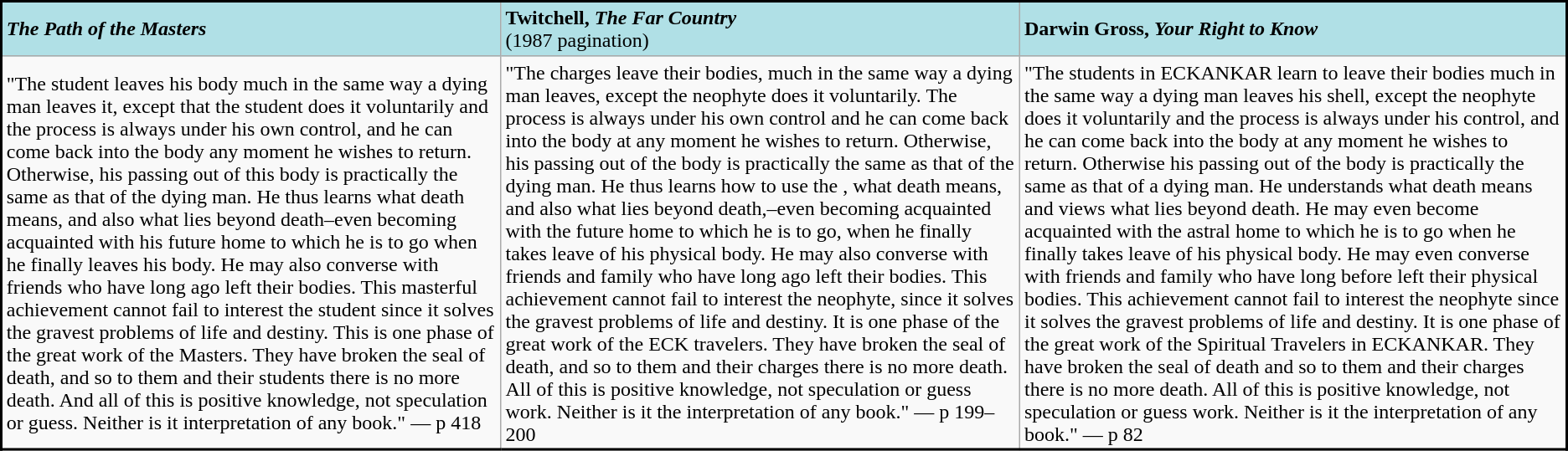<table class="wikitable sortable" style="border:2px solid black">
<tr bgcolor=#B0E0E6>
<td><strong> <em>The Path of the Masters</em> </strong></td>
<td><strong>Twitchell, <em>The Far Country</em> </strong><br>(1987 pagination)</td>
<td><strong>Darwin Gross, <em>Your Right to Know</em> </strong></td>
</tr>
<tr>
<td>"The student leaves his body much in the same way a dying man leaves it, except that the student does it voluntarily and the process is always under his own control, and he can come back into the body any moment he wishes to return. Otherwise, his passing out of this body is practically the same as that of the dying man. He thus learns what death means, and also what lies beyond death–even becoming acquainted with his future home to which he is to go when he finally leaves his body. He may also converse with friends who have long ago left their bodies. This masterful achievement cannot fail to interest the student since it solves the gravest problems of life and destiny. This is one phase of the great work of the Masters. They have broken the seal of death, and so to them and their students there is no more death. And all of this is positive knowledge, not speculation or guess. Neither is it interpretation of any book." — p 418</td>
<td>"The charges leave their bodies, much in the same way a dying man leaves, except the neophyte does it voluntarily. The process is always under his own control and he can come back into the body at any moment he wishes to return. Otherwise, his passing out of the body is practically the same as that of the dying man. He thus learns how to use the , what death means, and also what lies beyond death,–even becoming acquainted with the future home to which he is to go, when he finally takes leave of his physical body. He may also converse with friends and family who have long ago left their bodies. This achievement cannot fail to interest the neophyte, since it solves the gravest problems of life and destiny. It is one phase of the great work of the ECK travelers. They have broken the seal of death, and so to them and their charges there is no more death. All of this is positive knowledge, not speculation or guess work. Neither is it the interpretation of any book." — p 199–200</td>
<td>"The students in ECKANKAR learn to leave their bodies much in the same way a dying man leaves his shell, except the neophyte does it voluntarily and the process is always under his control, and he can come back into the body at any moment he wishes to return. Otherwise his passing out of the body is practically the same as that of a dying man. He understands what death means and views what lies beyond death. He may even become acquainted with the astral home to which he is to go when he finally takes leave of his physical body. He may even converse with friends and family who have long before left their physical bodies. This achievement cannot fail to interest the neophyte since it solves the gravest problems of life and destiny. It is one phase of the great work of the Spiritual Travelers in ECKANKAR. They have broken the seal of death and so to them and their charges there is no more death. All of this is positive knowledge, not speculation or guess work. Neither is it the interpretation of any book." — p 82</td>
</tr>
<tr>
</tr>
</table>
